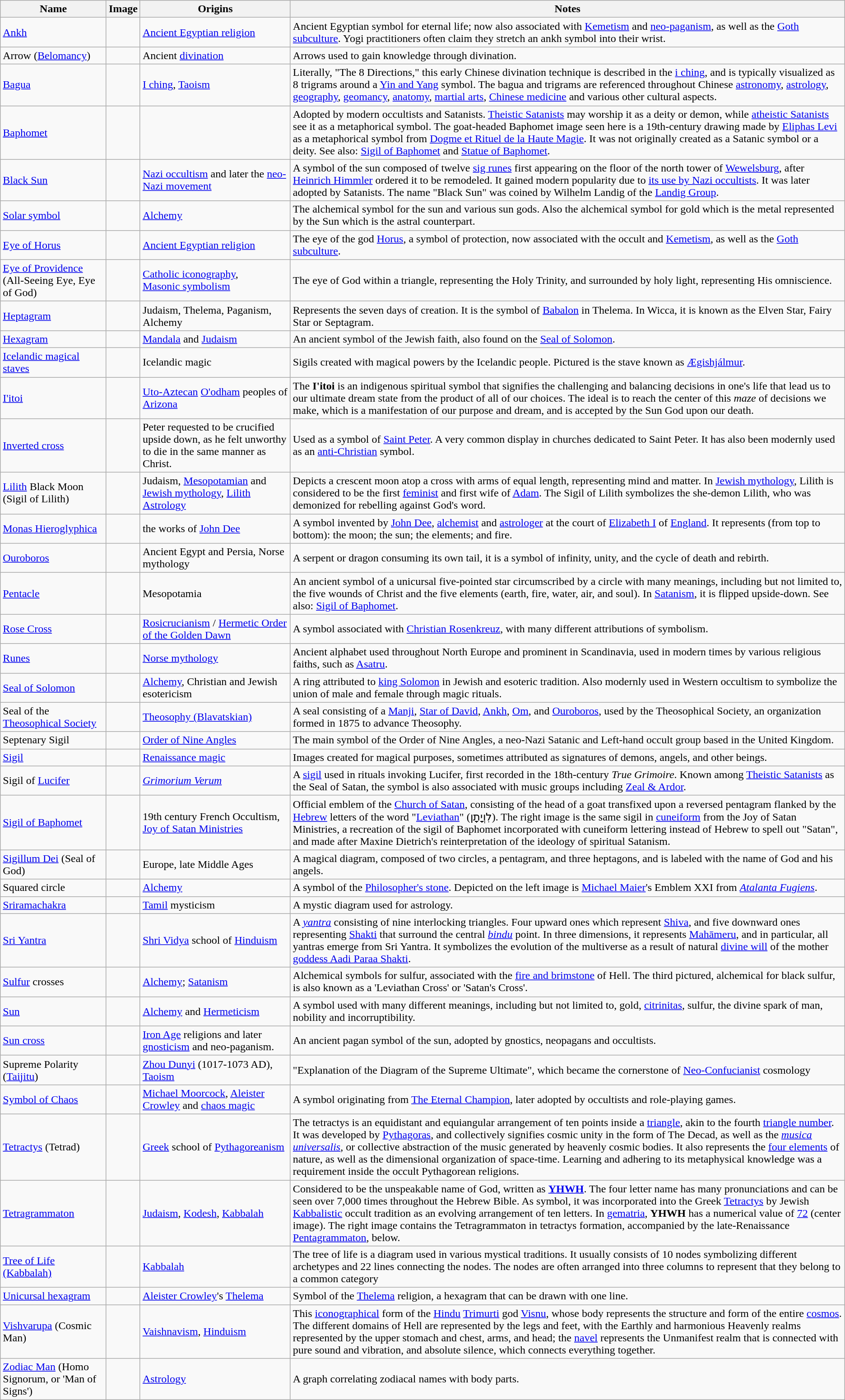<table class="wikitable sortable">
<tr>
<th>Name</th>
<th>Image</th>
<th>Origins</th>
<th>Notes</th>
</tr>
<tr>
<td><a href='#'>Ankh</a></td>
<td></td>
<td><a href='#'>Ancient Egyptian religion</a></td>
<td>Ancient Egyptian symbol for eternal life; now also associated with <a href='#'>Kemetism</a> and <a href='#'>neo-paganism</a>, as well as the <a href='#'>Goth subculture</a>. Yogi practitioners often claim they stretch an ankh symbol into their wrist.</td>
</tr>
<tr>
<td>Arrow (<a href='#'>Belomancy</a>)</td>
<td></td>
<td>Ancient <a href='#'>divination</a></td>
<td>Arrows used to gain knowledge through divination.</td>
</tr>
<tr>
<td><a href='#'>Bagua</a></td>
<td> </td>
<td><a href='#'>I ching</a>, <a href='#'>Taoism</a></td>
<td>Literally, "The 8 Directions," this early Chinese divination technique is described in the <a href='#'>i ching</a>, and is typically visualized as 8 trigrams around a <a href='#'>Yin and Yang</a> symbol. The bagua and trigrams are referenced throughout Chinese <a href='#'>astronomy</a>, <a href='#'>astrology</a>, <a href='#'>geography</a>, <a href='#'>geomancy</a>, <a href='#'>anatomy</a>, <a href='#'>martial arts</a>, <a href='#'>Chinese medicine</a> and various other cultural aspects.</td>
</tr>
<tr>
<td><a href='#'>Baphomet</a></td>
<td></td>
<td></td>
<td>Adopted by modern occultists and Satanists. <a href='#'>Theistic Satanists</a> may worship it as a deity or demon, while <a href='#'>atheistic Satanists</a> see it as a metaphorical symbol. The goat-headed Baphomet image seen here is a 19th-century drawing made by <a href='#'>Eliphas Levi</a> as a metaphorical symbol from <a href='#'>Dogme et Rituel de la Haute Magie</a>. It was not originally created as a Satanic symbol or a deity. See also: <a href='#'>Sigil of Baphomet</a> and <a href='#'>Statue of Baphomet</a>.</td>
</tr>
<tr>
<td><a href='#'>Black Sun</a></td>
<td></td>
<td><a href='#'>Nazi occultism</a> and later the <a href='#'>neo-Nazi movement</a></td>
<td>A symbol of the sun composed of twelve <a href='#'>sig runes</a> first appearing on the floor of the north tower of <a href='#'>Wewelsburg</a>, after <a href='#'>Heinrich Himmler</a> ordered it to be remodeled. It gained modern popularity due to <a href='#'>its use by Nazi occultists</a>. It was later adopted by Satanists. The name "Black Sun" was coined by Wilhelm Landig of the <a href='#'>Landig Group</a>.</td>
</tr>
<tr>
<td><a href='#'>Solar symbol</a></td>
<td></td>
<td><a href='#'>Alchemy</a></td>
<td>The alchemical symbol for the sun and various sun gods. Also the alchemical symbol for gold which is the metal represented by the Sun which is the astral counterpart.</td>
</tr>
<tr>
<td><a href='#'>Eye of Horus</a></td>
<td></td>
<td><a href='#'>Ancient Egyptian religion</a></td>
<td>The eye of the god <a href='#'>Horus</a>, a symbol of protection, now associated with the occult and <a href='#'>Kemetism</a>, as well as the <a href='#'>Goth subculture</a>.</td>
</tr>
<tr>
<td><a href='#'>Eye of Providence</a> (All-Seeing Eye, Eye of God)</td>
<td></td>
<td><a href='#'>Catholic iconography</a>,<br><a href='#'>Masonic symbolism</a></td>
<td>The eye of God within a triangle, representing the Holy Trinity, and surrounded by holy light, representing His omniscience.</td>
</tr>
<tr>
<td><a href='#'>Heptagram</a></td>
<td> </td>
<td>Judaism, Thelema, Paganism, Alchemy</td>
<td>Represents the seven days of creation. It is the symbol of <a href='#'>Babalon</a> in Thelema. In Wicca, it is known as the Elven Star, Fairy Star or Septagram.</td>
</tr>
<tr>
<td><a href='#'>Hexagram</a></td>
<td></td>
<td><a href='#'>Mandala</a> and <a href='#'>Judaism</a></td>
<td>An ancient symbol of the Jewish faith, also found on the <a href='#'>Seal of Solomon</a>.</td>
</tr>
<tr>
<td><a href='#'>Icelandic magical staves</a></td>
<td></td>
<td>Icelandic magic</td>
<td>Sigils created with magical powers by the Icelandic people. Pictured is the stave known as <a href='#'>Ægishjálmur</a>.</td>
</tr>
<tr>
<td><a href='#'>I'itoi</a></td>
<td></td>
<td><a href='#'>Uto-Aztecan</a> <a href='#'>O'odham</a> peoples of <a href='#'>Arizona</a></td>
<td>The <strong>I'itoi</strong> is an indigenous spiritual symbol that signifies the challenging and balancing decisions in one's life that lead us to our ultimate dream state from the product of all of our choices.  The ideal is to reach the center of this <em>maze</em> of decisions we make, which is a manifestation of our purpose and dream, and is accepted by the Sun God upon our death.</td>
</tr>
<tr>
<td><a href='#'>Inverted cross</a></td>
<td></td>
<td>Peter requested to be crucified upside down, as he felt unworthy to die in the same manner as Christ.</td>
<td>Used as a symbol of <a href='#'>Saint Peter</a>. A very common display in churches dedicated to Saint Peter. It has also been modernly used as an <a href='#'>anti-Christian</a> symbol.</td>
</tr>
<tr>
<td><a href='#'>Lilith</a> Black Moon (Sigil of Lilith)</td>
<td> </td>
<td>Judaism, <a href='#'>Mesopotamian</a> and <a href='#'>Jewish mythology</a>, <a href='#'>Lilith Astrology</a></td>
<td>Depicts a crescent moon atop a cross with arms of equal length, representing mind and matter. In <a href='#'>Jewish mythology</a>, Lilith is considered to be the first <a href='#'>feminist</a> and first wife of <a href='#'>Adam</a>. The Sigil of Lilith symbolizes the she-demon Lilith, who was demonized for rebelling against God's word.</td>
</tr>
<tr>
<td><a href='#'>Monas Hieroglyphica</a></td>
<td></td>
<td>the works of <a href='#'>John Dee</a></td>
<td>A symbol invented by <a href='#'>John Dee</a>, <a href='#'>alchemist</a> and <a href='#'>astrologer</a> at the court of <a href='#'>Elizabeth I</a> of <a href='#'>England</a>. It represents (from top to bottom): the moon; the sun; the elements; and fire.</td>
</tr>
<tr>
<td><a href='#'>Ouroboros</a></td>
<td></td>
<td>Ancient Egypt and Persia, Norse mythology</td>
<td>A serpent or dragon consuming its own tail, it is a symbol of infinity, unity, and the cycle of death and rebirth.</td>
</tr>
<tr>
<td><a href='#'>Pentacle</a></td>
<td></td>
<td>Mesopotamia</td>
<td>An ancient symbol of a unicursal five-pointed star circumscribed by a circle with many meanings, including but not limited to, the five wounds of Christ and the five elements (earth, fire, water, air, and soul). In <a href='#'>Satanism</a>, it is flipped upside-down. See also: <a href='#'>Sigil of Baphomet</a>.</td>
</tr>
<tr>
<td><a href='#'>Rose Cross</a></td>
<td> </td>
<td><a href='#'>Rosicrucianism</a> / <a href='#'>Hermetic Order of the Golden Dawn</a></td>
<td>A symbol associated with <a href='#'>Christian Rosenkreuz</a>, with many different attributions of symbolism.</td>
</tr>
<tr>
<td><a href='#'>Runes</a></td>
<td></td>
<td><a href='#'>Norse mythology</a></td>
<td>Ancient alphabet used throughout North Europe and prominent in Scandinavia, used in modern times by various religious faiths, such as <a href='#'>Asatru</a>.</td>
</tr>
<tr>
<td><a href='#'>Seal of Solomon</a></td>
<td> </td>
<td><a href='#'>Alchemy</a>, Christian and Jewish esotericism</td>
<td>A ring attributed to <a href='#'>king Solomon</a> in Jewish and esoteric tradition. Also modernly used in Western occultism to symbolize the union of male and female through magic rituals.</td>
</tr>
<tr>
<td>Seal of the <a href='#'>Theosophical Society</a></td>
<td></td>
<td><a href='#'>Theosophy (Blavatskian)</a></td>
<td>A seal consisting of a <a href='#'>Manji</a>, <a href='#'>Star of David</a>, <a href='#'>Ankh</a>, <a href='#'>Om</a>, and <a href='#'>Ouroboros</a>, used by the Theosophical Society, an organization formed in 1875 to advance Theosophy.</td>
</tr>
<tr>
<td>Septenary Sigil</td>
<td></td>
<td><a href='#'>Order of Nine Angles</a></td>
<td>The main symbol of the Order of Nine Angles, a neo-Nazi Satanic and Left-hand occult group based in the United Kingdom.</td>
</tr>
<tr>
<td><a href='#'>Sigil</a></td>
<td></td>
<td><a href='#'>Renaissance magic</a></td>
<td>Images created for magical purposes, sometimes attributed as signatures of demons, angels, and other beings.</td>
</tr>
<tr>
<td>Sigil of <a href='#'>Lucifer</a></td>
<td></td>
<td><em><a href='#'>Grimorium Verum</a></em></td>
<td>A <a href='#'>sigil</a> used in rituals invoking Lucifer, first recorded in the 18th-century <em>True Grimoire</em>. Known among <a href='#'>Theistic Satanists</a> as the Seal of Satan, the symbol is also associated with music groups including <a href='#'>Zeal & Ardor</a>.</td>
</tr>
<tr>
<td><a href='#'>Sigil of Baphomet</a></td>
<td>  </td>
<td>19th century French Occultism, <a href='#'>Joy&nbsp;of Satan Ministries</a></td>
<td>Official emblem of the <a href='#'>Church of Satan</a>, consisting of the head of a goat transfixed upon a reversed pentagram flanked by the <a href='#'>Hebrew</a> letters of the word "<a href='#'>Leviathan</a>" (לִוְיָתָן). The right image is the same sigil in <a href='#'>cuneiform</a> from the Joy of Satan Ministries, a recreation of the sigil of Baphomet incorporated with cuneiform lettering instead of Hebrew to spell out "Satan", and made after Maxine Dietrich's reinterpretation of the ideology of spiritual Satanism.</td>
</tr>
<tr>
<td><a href='#'>Sigillum Dei</a> (Seal of God)</td>
<td></td>
<td>Europe, late Middle Ages</td>
<td>A magical diagram, composed of two circles, a pentagram, and three heptagons, and is labeled with the name of God and his angels.</td>
</tr>
<tr>
<td>Squared circle</td>
<td> </td>
<td><a href='#'>Alchemy</a></td>
<td>A symbol of the <a href='#'>Philosopher's stone</a>. Depicted on the left image is <a href='#'>Michael Maier</a>'s Emblem XXI from <em><a href='#'>Atalanta Fugiens</a></em>.</td>
</tr>
<tr>
<td><a href='#'>Sriramachakra</a></td>
<td></td>
<td><a href='#'>Tamil</a> mysticism</td>
<td>A mystic diagram used for astrology.</td>
</tr>
<tr>
<td><a href='#'>Sri Yantra</a></td>
<td></td>
<td><a href='#'>Shri Vidya</a> school of <a href='#'>Hinduism</a></td>
<td>A <em><a href='#'>yantra</a></em> consisting of nine interlocking triangles. Four upward ones which represent <a href='#'>Shiva</a>, and five downward ones representing <a href='#'>Shakti</a> that surround the central <a href='#'><em>bindu</em></a> point. In three dimensions, it represents <a href='#'>Mahāmeru</a>, and in particular, all yantras emerge from Sri Yantra. It symbolizes the evolution of the multiverse as a result of natural <a href='#'>divine will</a> of the mother <a href='#'>goddess Aadi Paraa Shakti</a>.</td>
</tr>
<tr>
<td><a href='#'>Sulfur</a> crosses</td>
<td></td>
<td><a href='#'>Alchemy</a>; <a href='#'>Satanism</a></td>
<td>Alchemical symbols for sulfur, associated with the <a href='#'>fire and brimstone</a> of Hell. The third pictured, alchemical for black sulfur, is also known as a 'Leviathan Cross' or 'Satan's Cross'.</td>
</tr>
<tr>
<td><a href='#'>Sun</a></td>
<td></td>
<td><a href='#'>Alchemy</a> and <a href='#'>Hermeticism</a></td>
<td>A symbol used with many different meanings, including but not limited to, gold, <a href='#'>citrinitas</a>, sulfur, the divine spark of man, nobility and incorruptibility.</td>
</tr>
<tr>
<td><a href='#'>Sun cross</a></td>
<td></td>
<td><a href='#'>Iron Age</a> religions and later <a href='#'>gnosticism</a> and neo-paganism.</td>
<td>An ancient pagan symbol of the sun, adopted by gnostics, neopagans and occultists.</td>
</tr>
<tr>
<td>Supreme Polarity (<a href='#'>Taijitu</a>)</td>
<td></td>
<td><a href='#'>Zhou Dunyi</a> (1017-1073 AD), <a href='#'>Taoism</a></td>
<td>"Explanation of the Diagram of the Supreme Ultimate", which became the cornerstone of <a href='#'>Neo-Confucianist</a> cosmology</td>
</tr>
<tr>
<td><a href='#'>Symbol of Chaos</a></td>
<td> </td>
<td><a href='#'>Michael Moorcock</a>, <a href='#'>Aleister Crowley</a> and <a href='#'>chaos magic</a></td>
<td>A symbol originating from <a href='#'>The Eternal Champion</a>, later adopted by occultists and role-playing games.</td>
</tr>
<tr>
<td><a href='#'>Tetractys</a> (Tetrad)</td>
<td></td>
<td><a href='#'>Greek</a> school of <a href='#'>Pythagoreanism</a></td>
<td>The tetractys is an equidistant and equiangular arrangement of ten points inside a <a href='#'>triangle</a>, akin to the fourth <a href='#'>triangle number</a>. It was developed by <a href='#'>Pythagoras</a>, and collectively signifies cosmic unity in the form of The Decad, as well as the <em><a href='#'>musica universalis</a></em>, or collective abstraction of the music generated by heavenly cosmic bodies. It also represents the <a href='#'>four elements</a> of nature, as well as the dimensional organization of space-time. Learning and adhering to its metaphysical knowledge was a requirement inside the occult Pythagorean religions.</td>
</tr>
<tr>
<td><a href='#'>Tetragrammaton</a></td>
<td>  </td>
<td><a href='#'>Judaism</a>, <a href='#'>Kodesh</a>, <a href='#'>Kabbalah</a></td>
<td>Considered to be the unspeakable name of God, written as <strong><a href='#'>YHWH</a></strong>. The four letter name has many pronunciations and can be seen over 7,000 times throughout the Hebrew Bible. As symbol, it was incorporated into the Greek <a href='#'>Tetractys</a> by Jewish <a href='#'>Kabbalistic</a> occult tradition as an evolving arrangement of ten letters. In <a href='#'>gematria</a>, <strong>YHWH</strong> has a numerical value of <a href='#'>72</a> (center image). The right image contains the Tetragrammaton in tetractys formation, accompanied by the late-Renaissance <a href='#'>Pentagrammaton</a>, below.</td>
</tr>
<tr>
<td><a href='#'>Tree of Life (Kabbalah)</a></td>
<td> </td>
<td><a href='#'>Kabbalah</a></td>
<td>The tree of life is a diagram used in various mystical traditions. It usually consists of 10 nodes symbolizing different archetypes and 22 lines connecting the nodes. The nodes are often arranged into three columns to represent that they belong to a common category</td>
</tr>
<tr>
<td><a href='#'>Unicursal hexagram</a></td>
<td> </td>
<td><a href='#'>Aleister Crowley</a>'s <a href='#'>Thelema</a></td>
<td>Symbol of the <a href='#'>Thelema</a> religion, a hexagram that can be drawn with one line.</td>
</tr>
<tr>
<td><a href='#'>Vishvarupa</a> (Cosmic Man)</td>
<td></td>
<td><a href='#'>Vaishnavism</a>, <a href='#'>Hinduism</a></td>
<td>This <a href='#'>iconographical</a> form of the <a href='#'>Hindu</a> <a href='#'>Trimurti</a> god <a href='#'>Visnu</a>, whose body represents the structure and form of the entire <a href='#'>cosmos</a>. The different domains of Hell are represented by the legs and feet, with the Earthly and harmonious Heavenly realms represented by the upper stomach and chest, arms, and head; the <a href='#'>navel</a> represents the Unmanifest realm that is connected with pure sound and vibration, and absolute silence, which connects everything together.</td>
</tr>
<tr>
<td><a href='#'>Zodiac Man</a> (Homo Signorum, or 'Man of Signs')</td>
<td></td>
<td><a href='#'>Astrology</a></td>
<td>A graph correlating zodiacal names with body parts.</td>
</tr>
</table>
